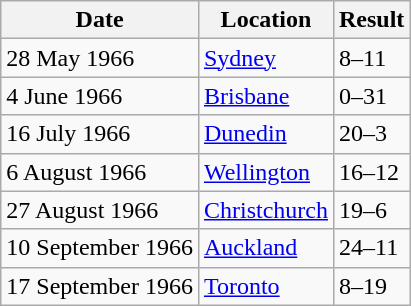<table class="wikitable" style="align:center;">
<tr>
<th>Date</th>
<th>Location</th>
<th>Result</th>
</tr>
<tr>
<td>28 May 1966</td>
<td><a href='#'>Sydney</a></td>
<td> 8–11 </td>
</tr>
<tr>
<td>4 June 1966</td>
<td><a href='#'>Brisbane</a></td>
<td> 0–31 </td>
</tr>
<tr>
<td>16 July 1966</td>
<td><a href='#'>Dunedin</a></td>
<td> 20–3 </td>
</tr>
<tr>
<td>6 August 1966</td>
<td><a href='#'>Wellington</a></td>
<td> 16–12 </td>
</tr>
<tr>
<td>27 August 1966</td>
<td><a href='#'>Christchurch</a></td>
<td> 19–6 </td>
</tr>
<tr>
<td>10 September 1966</td>
<td><a href='#'>Auckland</a></td>
<td> 24–11 </td>
</tr>
<tr>
<td>17 September 1966</td>
<td><a href='#'>Toronto</a></td>
<td> 8–19 </td>
</tr>
</table>
